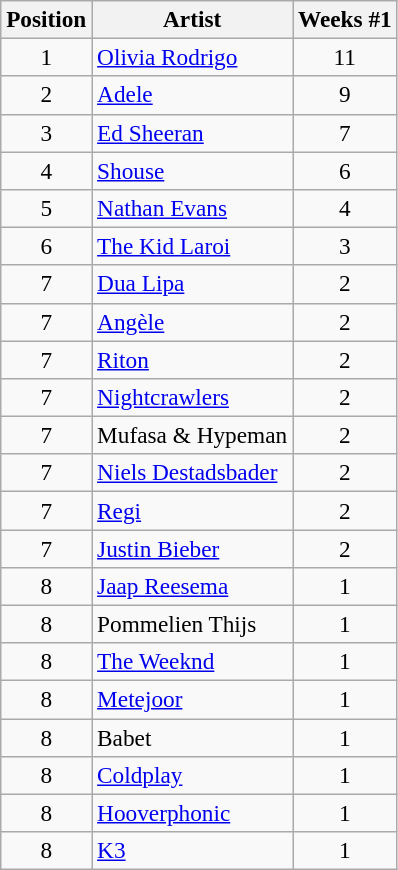<table class="wikitable sortable" style="font-size:97%;">
<tr>
<th>Position</th>
<th>Artist</th>
<th>Weeks #1</th>
</tr>
<tr>
<td align="center">1</td>
<td><a href='#'>Olivia Rodrigo</a></td>
<td align="center">11</td>
</tr>
<tr>
<td align="center">2</td>
<td><a href='#'>Adele</a></td>
<td align="center">9</td>
</tr>
<tr>
<td align="center">3</td>
<td><a href='#'>Ed Sheeran</a></td>
<td align="center">7</td>
</tr>
<tr>
<td align="center">4</td>
<td><a href='#'>Shouse</a></td>
<td align="center">6</td>
</tr>
<tr>
<td align="center">5</td>
<td><a href='#'>Nathan Evans</a></td>
<td align="center">4</td>
</tr>
<tr>
<td align="center">6</td>
<td><a href='#'>The Kid Laroi</a></td>
<td align="center">3</td>
</tr>
<tr>
<td align="center">7</td>
<td><a href='#'>Dua Lipa</a></td>
<td align="center">2</td>
</tr>
<tr>
<td align="center">7</td>
<td><a href='#'>Angèle</a></td>
<td align="center">2</td>
</tr>
<tr>
<td align="center">7</td>
<td><a href='#'>Riton</a></td>
<td align="center">2</td>
</tr>
<tr>
<td align="center">7</td>
<td><a href='#'>Nightcrawlers</a></td>
<td align="center">2</td>
</tr>
<tr>
<td align="center">7</td>
<td>Mufasa & Hypeman</td>
<td align="center">2</td>
</tr>
<tr>
<td align="center">7</td>
<td><a href='#'>Niels Destadsbader</a></td>
<td align="center">2</td>
</tr>
<tr>
<td align="center">7</td>
<td><a href='#'>Regi</a></td>
<td align="center">2</td>
</tr>
<tr>
<td align="center">7</td>
<td><a href='#'>Justin Bieber</a></td>
<td align="center">2</td>
</tr>
<tr>
<td align="center">8</td>
<td><a href='#'>Jaap Reesema</a></td>
<td align="center">1</td>
</tr>
<tr>
<td align="center">8</td>
<td>Pommelien Thijs</td>
<td align="center">1</td>
</tr>
<tr>
<td align="center">8</td>
<td><a href='#'>The Weeknd</a></td>
<td align="center">1</td>
</tr>
<tr>
<td align="center">8</td>
<td><a href='#'>Metejoor</a></td>
<td align="center">1</td>
</tr>
<tr>
<td align="center">8</td>
<td>Babet</td>
<td align="center">1</td>
</tr>
<tr>
<td align="center">8</td>
<td><a href='#'>Coldplay</a></td>
<td align="center">1</td>
</tr>
<tr>
<td align="center">8</td>
<td><a href='#'>Hooverphonic</a></td>
<td align="center">1</td>
</tr>
<tr>
<td align="center">8</td>
<td><a href='#'>K3</a></td>
<td align="center">1</td>
</tr>
</table>
